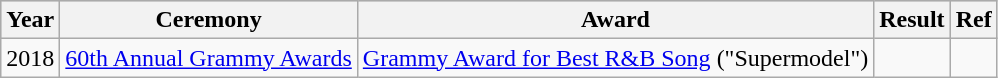<table class="wikitable">
<tr style="background:#ccc; text-align:center;">
<th scope="col">Year</th>
<th scope="col">Ceremony</th>
<th scope="col">Award</th>
<th scope="col">Result</th>
<th>Ref</th>
</tr>
<tr>
<td>2018</td>
<td><a href='#'>60th Annual Grammy Awards</a></td>
<td><a href='#'>Grammy Award for Best R&B Song</a> ("Supermodel")</td>
<td></td>
<td style="text-align:center;"></td>
</tr>
</table>
